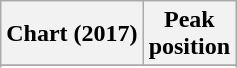<table class="wikitable sortable plainrowheaders" style="text-align:center">
<tr>
<th scope="col">Chart (2017)</th>
<th scope="col">Peak<br> position</th>
</tr>
<tr>
</tr>
<tr>
</tr>
<tr>
</tr>
<tr>
</tr>
<tr>
</tr>
<tr>
</tr>
</table>
